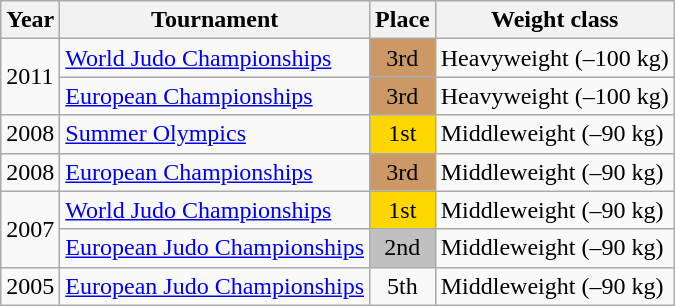<table class=wikitable>
<tr>
<th>Year</th>
<th>Tournament</th>
<th>Place</th>
<th>Weight class</th>
</tr>
<tr>
<td rowspan=2>2011</td>
<td><a href='#'>World Judo Championships</a></td>
<td bgcolor="cc9966" align="center">3rd</td>
<td>Heavyweight (–100 kg)</td>
</tr>
<tr>
<td><a href='#'>European Championships</a></td>
<td bgcolor="cc9966" align="center">3rd</td>
<td>Heavyweight (–100 kg)</td>
</tr>
<tr>
<td>2008</td>
<td><a href='#'>Summer Olympics</a></td>
<td bgcolor="gold" align="center">1st</td>
<td>Middleweight (–90 kg)</td>
</tr>
<tr>
<td>2008</td>
<td><a href='#'>European Championships</a></td>
<td bgcolor="cc9966" align="center">3rd</td>
<td>Middleweight (–90 kg)</td>
</tr>
<tr>
<td rowspan=2>2007</td>
<td><a href='#'>World Judo Championships</a></td>
<td bgcolor="gold" align="center">1st</td>
<td>Middleweight (–90 kg)</td>
</tr>
<tr>
<td><a href='#'>European Judo Championships</a></td>
<td bgcolor="silver" align="center">2nd</td>
<td>Middleweight (–90 kg)</td>
</tr>
<tr>
<td>2005</td>
<td><a href='#'>European Judo Championships</a></td>
<td align="center">5th</td>
<td>Middleweight (–90 kg)</td>
</tr>
</table>
